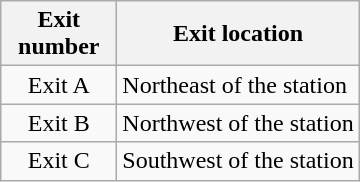<table class="wikitable">
<tr>
<th style="width:70px">Exit number</th>
<th>Exit location</th>
</tr>
<tr>
<td align="center">Exit A</td>
<td>Northeast of the station</td>
</tr>
<tr>
<td align="center">Exit B</td>
<td>Northwest of the station</td>
</tr>
<tr>
<td align="center">Exit C</td>
<td>Southwest of the station</td>
</tr>
</table>
